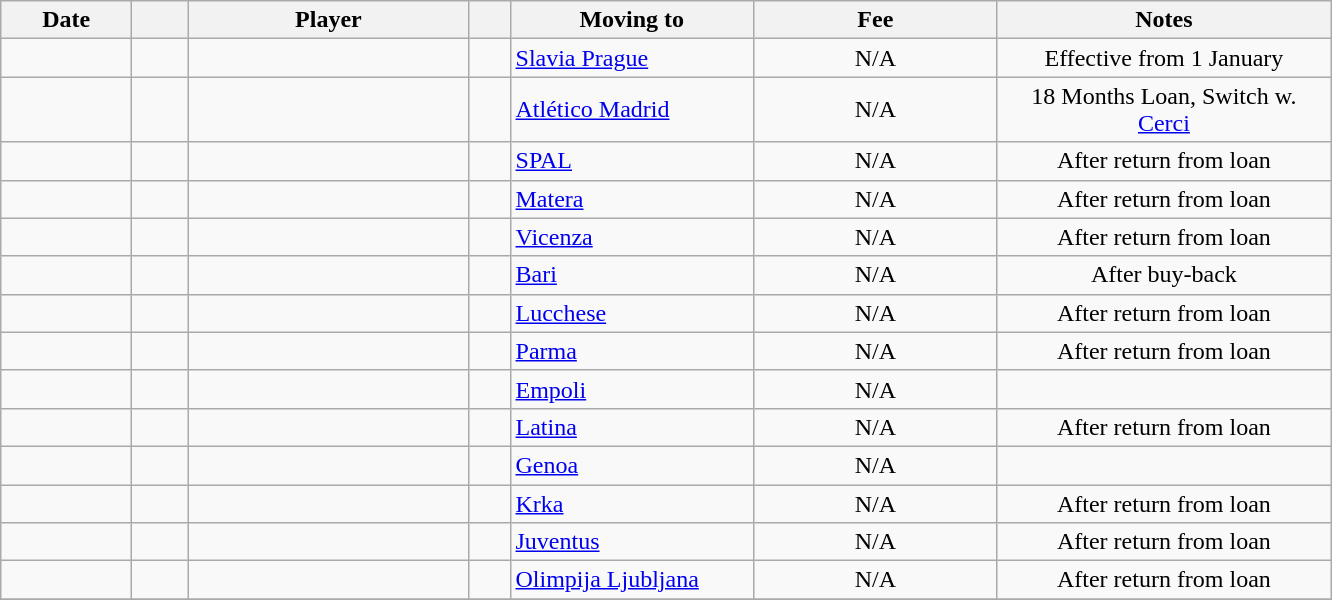<table class="wikitable sortable">
<tr>
<th style="width:80px;">Date</th>
<th style="width:30px;"></th>
<th style="width:180px;">Player</th>
<th style="width:20px;"></th>
<th style="width:155px;">Moving to</th>
<th style="width:155px;" class="unsortable">Fee</th>
<th style="width:215px;" class="unsortable">Notes</th>
</tr>
<tr>
<td></td>
<td align=center></td>
<td> </td>
<td></td>
<td> <a href='#'>Slavia Prague</a></td>
<td align=center>N/A</td>
<td align=center>Effective from 1 January</td>
</tr>
<tr>
<td></td>
<td align=center></td>
<td> </td>
<td></td>
<td> <a href='#'>Atlético Madrid</a></td>
<td align=center>N/A</td>
<td align=center>18 Months Loan, Switch w. <a href='#'>Cerci</a></td>
</tr>
<tr>
<td></td>
<td align=center></td>
<td> </td>
<td></td>
<td> <a href='#'>SPAL</a></td>
<td align=center>N/A</td>
<td align=center>After return from loan</td>
</tr>
<tr>
<td></td>
<td align=center></td>
<td>  </td>
<td></td>
<td> <a href='#'>Matera</a></td>
<td align=center>N/A</td>
<td align=center>After return from loan</td>
</tr>
<tr>
<td></td>
<td align=center></td>
<td> </td>
<td></td>
<td> <a href='#'>Vicenza</a></td>
<td align=center>N/A</td>
<td align=center>After return from loan</td>
</tr>
<tr>
<td></td>
<td align=center></td>
<td> </td>
<td></td>
<td> <a href='#'>Bari</a></td>
<td align=center>N/A</td>
<td align=center>After buy-back</td>
</tr>
<tr>
<td></td>
<td align=center></td>
<td> </td>
<td></td>
<td> <a href='#'>Lucchese</a></td>
<td align=center>N/A</td>
<td align=center>After return from loan</td>
</tr>
<tr>
<td></td>
<td align=center></td>
<td> </td>
<td></td>
<td> <a href='#'>Parma</a></td>
<td align=center>N/A</td>
<td align=center>After return from loan</td>
</tr>
<tr>
<td></td>
<td align=center></td>
<td> </td>
<td></td>
<td> <a href='#'>Empoli</a></td>
<td align=center>N/A</td>
<td align=center></td>
</tr>
<tr>
<td></td>
<td align=center></td>
<td> </td>
<td></td>
<td> <a href='#'>Latina</a></td>
<td align=center>N/A</td>
<td align=center>After return from loan</td>
</tr>
<tr>
<td></td>
<td align=center></td>
<td> </td>
<td></td>
<td> <a href='#'>Genoa</a></td>
<td align=center>N/A</td>
<td align=center></td>
</tr>
<tr>
<td></td>
<td align=center></td>
<td> </td>
<td></td>
<td> <a href='#'>Krka</a></td>
<td align=center>N/A</td>
<td align=center>After return from loan</td>
</tr>
<tr>
<td></td>
<td align=center></td>
<td> </td>
<td></td>
<td> <a href='#'>Juventus</a></td>
<td align=center>N/A</td>
<td align=center>After return from loan</td>
</tr>
<tr>
<td></td>
<td align=center></td>
<td> </td>
<td></td>
<td> <a href='#'>Olimpija Ljubljana</a></td>
<td align=center>N/A</td>
<td align=center>After return from loan</td>
</tr>
<tr>
</tr>
</table>
